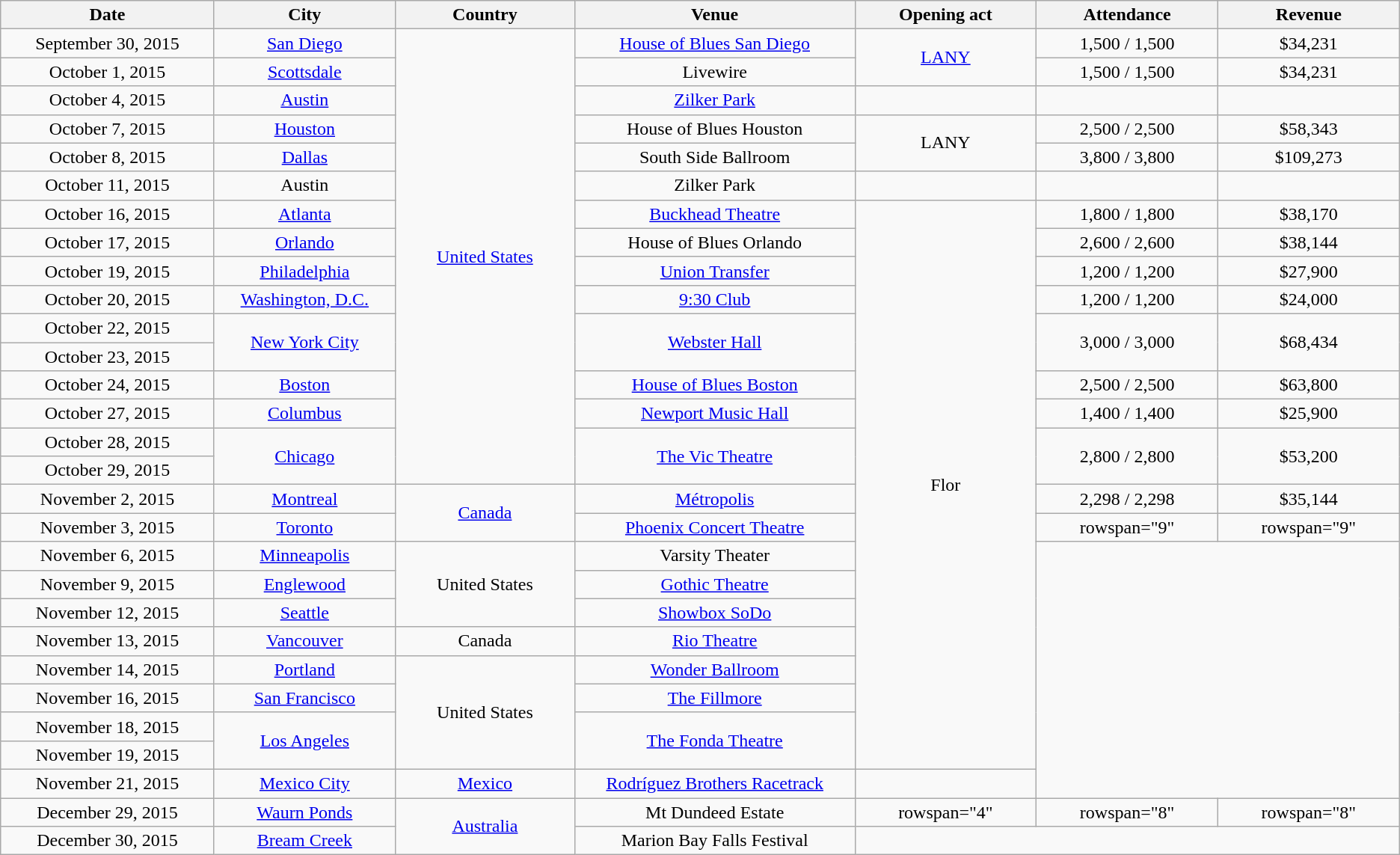<table class="wikitable" style="text-align:center;">
<tr>
<th scope="col" style="width:12em;">Date</th>
<th scope="col" style="width:10em;">City</th>
<th scope="col" style="width:10em;">Country</th>
<th scope="col" style="width:16em;">Venue</th>
<th scope="col" style="width:10em;">Opening act</th>
<th scope="col" style="width:10em;">Attendance</th>
<th scope="col" style="width:10em;">Revenue</th>
</tr>
<tr>
<td>September 30, 2015</td>
<td><a href='#'>San Diego</a></td>
<td rowspan="16"><a href='#'>United States</a></td>
<td><a href='#'>House of Blues San Diego</a></td>
<td rowspan="2"><a href='#'>LANY</a></td>
<td>1,500 / 1,500</td>
<td>$34,231</td>
</tr>
<tr>
<td>October 1, 2015</td>
<td><a href='#'>Scottsdale</a></td>
<td>Livewire</td>
<td>1,500 / 1,500</td>
<td>$34,231</td>
</tr>
<tr>
<td>October 4, 2015</td>
<td><a href='#'>Austin</a></td>
<td><a href='#'>Zilker Park</a></td>
<td></td>
<td></td>
<td></td>
</tr>
<tr>
<td>October 7, 2015</td>
<td><a href='#'>Houston</a></td>
<td>House of Blues Houston</td>
<td rowspan="2">LANY</td>
<td>2,500 / 2,500</td>
<td>$58,343</td>
</tr>
<tr>
<td>October 8, 2015</td>
<td><a href='#'>Dallas</a></td>
<td>South Side Ballroom</td>
<td>3,800 / 3,800</td>
<td>$109,273</td>
</tr>
<tr>
<td>October 11, 2015</td>
<td>Austin</td>
<td>Zilker Park</td>
<td></td>
<td></td>
<td></td>
</tr>
<tr>
<td>October 16, 2015</td>
<td><a href='#'>Atlanta</a></td>
<td><a href='#'>Buckhead Theatre</a></td>
<td rowspan="20">Flor</td>
<td>1,800 / 1,800</td>
<td>$38,170</td>
</tr>
<tr>
<td>October 17, 2015</td>
<td><a href='#'>Orlando</a></td>
<td>House of Blues Orlando</td>
<td>2,600 / 2,600</td>
<td>$38,144</td>
</tr>
<tr>
<td>October 19, 2015</td>
<td><a href='#'>Philadelphia</a></td>
<td><a href='#'>Union Transfer</a></td>
<td>1,200 / 1,200</td>
<td>$27,900</td>
</tr>
<tr>
<td>October 20, 2015</td>
<td><a href='#'>Washington, D.C.</a></td>
<td><a href='#'>9:30 Club</a></td>
<td>1,200 / 1,200</td>
<td>$24,000</td>
</tr>
<tr>
<td>October 22, 2015</td>
<td rowspan="2"><a href='#'>New York City</a></td>
<td rowspan="2"><a href='#'>Webster Hall</a></td>
<td rowspan="2">3,000 / 3,000</td>
<td rowspan="2">$68,434</td>
</tr>
<tr>
<td>October 23, 2015</td>
</tr>
<tr>
<td>October 24, 2015</td>
<td><a href='#'>Boston</a></td>
<td><a href='#'>House of Blues Boston</a></td>
<td>2,500 / 2,500</td>
<td>$63,800</td>
</tr>
<tr>
<td>October 27, 2015</td>
<td><a href='#'>Columbus</a></td>
<td><a href='#'>Newport Music Hall</a></td>
<td>1,400 / 1,400</td>
<td>$25,900</td>
</tr>
<tr>
<td>October 28, 2015</td>
<td rowspan="2"><a href='#'>Chicago</a></td>
<td rowspan="2"><a href='#'>The Vic Theatre</a></td>
<td rowspan="2">2,800 / 2,800</td>
<td rowspan="2">$53,200</td>
</tr>
<tr>
<td>October 29, 2015</td>
</tr>
<tr>
<td>November 2, 2015</td>
<td><a href='#'>Montreal</a></td>
<td rowspan="2"><a href='#'>Canada</a></td>
<td><a href='#'>Métropolis</a></td>
<td>2,298 / 2,298</td>
<td>$35,144</td>
</tr>
<tr>
<td>November 3, 2015</td>
<td><a href='#'>Toronto</a></td>
<td><a href='#'>Phoenix Concert Theatre</a></td>
<td>rowspan="9" </td>
<td>rowspan="9" </td>
</tr>
<tr>
<td>November 6, 2015</td>
<td><a href='#'>Minneapolis</a></td>
<td rowspan="3">United States</td>
<td>Varsity Theater</td>
</tr>
<tr>
<td>November 9, 2015</td>
<td><a href='#'>Englewood</a></td>
<td><a href='#'>Gothic Theatre</a></td>
</tr>
<tr>
<td>November 12, 2015</td>
<td><a href='#'>Seattle</a></td>
<td><a href='#'>Showbox SoDo</a></td>
</tr>
<tr>
<td>November 13, 2015</td>
<td><a href='#'>Vancouver</a></td>
<td>Canada</td>
<td><a href='#'>Rio Theatre</a></td>
</tr>
<tr>
<td>November 14, 2015</td>
<td><a href='#'>Portland</a></td>
<td rowspan="4">United States</td>
<td><a href='#'>Wonder Ballroom</a></td>
</tr>
<tr>
<td>November 16, 2015</td>
<td><a href='#'>San Francisco</a></td>
<td><a href='#'>The Fillmore</a></td>
</tr>
<tr>
<td>November 18, 2015</td>
<td rowspan="2"><a href='#'>Los Angeles</a></td>
<td rowspan="2"><a href='#'>The Fonda Theatre</a></td>
</tr>
<tr>
<td>November 19, 2015</td>
</tr>
<tr>
<td>November 21, 2015</td>
<td><a href='#'>Mexico City</a></td>
<td><a href='#'>Mexico</a></td>
<td><a href='#'>Rodríguez Brothers Racetrack</a></td>
<td></td>
</tr>
<tr>
<td>December 29, 2015</td>
<td><a href='#'>Waurn Ponds</a></td>
<td rowspan="2"><a href='#'>Australia</a></td>
<td>Mt Dundeed Estate</td>
<td>rowspan="4" </td>
<td>rowspan="8" </td>
<td>rowspan="8" </td>
</tr>
<tr>
<td>December 30, 2015</td>
<td><a href='#'>Bream Creek</a></td>
<td>Marion Bay Falls Festival</td>
</tr>
</table>
